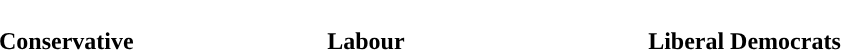<table style="width:60%; text-align:center;">
<tr style="color:white;">
<td style="background:"><strong>27</strong></td>
<td style="background:"><strong>16</strong></td>
<td style="background:"><strong>5</strong></td>
</tr>
<tr>
<td><span><strong>Conservative</strong></span></td>
<td><span><strong>Labour</strong></span></td>
<td><span><strong>Liberal Democrats</strong></span></td>
</tr>
</table>
